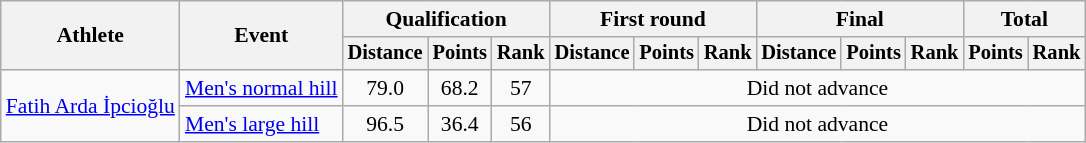<table class="wikitable" style="font-size:90%">
<tr>
<th rowspan=2>Athlete</th>
<th rowspan=2>Event</th>
<th colspan=3>Qualification</th>
<th colspan=3>First round</th>
<th colspan=3>Final</th>
<th colspan=2>Total</th>
</tr>
<tr style="font-size:95%">
<th>Distance</th>
<th>Points</th>
<th>Rank</th>
<th>Distance</th>
<th>Points</th>
<th>Rank</th>
<th>Distance</th>
<th>Points</th>
<th>Rank</th>
<th>Points</th>
<th>Rank</th>
</tr>
<tr align=center>
<td align=left rowspan=2><a href='#'>Fatih Arda İpcioğlu</a></td>
<td align=left><a href='#'>Men's normal hill</a></td>
<td>79.0</td>
<td>68.2</td>
<td>57</td>
<td colspan=8>Did not advance</td>
</tr>
<tr align=center>
<td align=left><a href='#'>Men's large hill</a></td>
<td>96.5</td>
<td>36.4</td>
<td>56</td>
<td colspan=8>Did not advance</td>
</tr>
</table>
